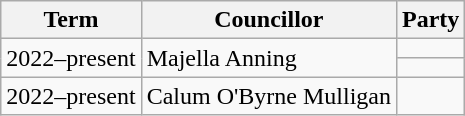<table class="wikitable">
<tr>
<th>Term</th>
<th>Councillor</th>
<th colspan=2>Party</th>
</tr>
<tr>
<td rowspan="2">2022–present</td>
<td rowspan="2">Majella Anning</td>
<td></td>
</tr>
<tr>
<td></td>
</tr>
<tr>
<td>2022–present</td>
<td>Calum O'Byrne Mulligan</td>
<td></td>
</tr>
</table>
